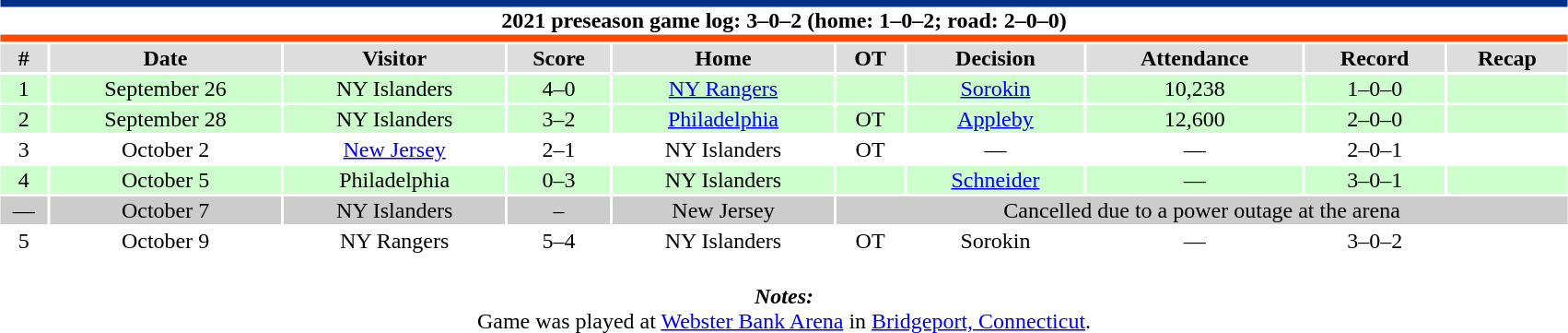<table class="toccolours collapsible collapsed" style="width:90%; clear:both; margin:1.5em auto; text-align:center;">
<tr>
<th colspan="10" style="background:#FFFFFF; border-top:#003087 5px solid; border-bottom:#FC4C02 5px solid;">2021 preseason game log: 3–0–2 (home: 1–0–2; road: 2–0–0)</th>
</tr>
<tr style="background:#ddd;">
<th>#</th>
<th>Date</th>
<th>Visitor</th>
<th>Score</th>
<th>Home</th>
<th>OT</th>
<th>Decision</th>
<th>Attendance</th>
<th>Record</th>
<th>Recap</th>
</tr>
<tr style="background:#cfc;">
<td>1</td>
<td>September 26</td>
<td>NY Islanders</td>
<td>4–0</td>
<td><a href='#'>NY Rangers</a></td>
<td></td>
<td><a href='#'>Sorokin</a></td>
<td>10,238</td>
<td>1–0–0</td>
<td></td>
</tr>
<tr style="background:#cfc;">
<td>2</td>
<td>September 28</td>
<td>NY Islanders</td>
<td>3–2</td>
<td><a href='#'>Philadelphia</a></td>
<td>OT</td>
<td><a href='#'>Appleby</a></td>
<td>12,600</td>
<td>2–0–0</td>
<td></td>
</tr>
<tr style="background:#fff;">
<td>3</td>
<td>October 2</td>
<td><a href='#'>New Jersey</a></td>
<td>2–1</td>
<td>NY Islanders</td>
<td>OT</td>
<td>—</td>
<td>—</td>
<td>2–0–1</td>
<td></td>
</tr>
<tr style="background:#cfc;">
<td>4</td>
<td>October 5</td>
<td>Philadelphia</td>
<td>0–3</td>
<td>NY Islanders</td>
<td></td>
<td><a href='#'>Schneider</a></td>
<td>—</td>
<td>3–0–1</td>
<td></td>
</tr>
<tr style="background:#ccc;">
<td>—</td>
<td>October 7</td>
<td>NY Islanders</td>
<td>–</td>
<td>New Jersey</td>
<td colspan="5">Cancelled due to a power outage at the arena</td>
</tr>
<tr style="background:#fff;">
<td>5</td>
<td>October 9</td>
<td>NY Rangers</td>
<td>5–4</td>
<td>NY Islanders</td>
<td>OT</td>
<td>Sorokin</td>
<td>—</td>
<td>3–0–2</td>
<td></td>
</tr>
<tr>
<td colspan="10" style="text-align:center;"><br><strong><em>Notes:</em></strong><br>
 Game was played at <a href='#'>Webster Bank Arena</a> in <a href='#'>Bridgeport, Connecticut</a>.</td>
</tr>
</table>
